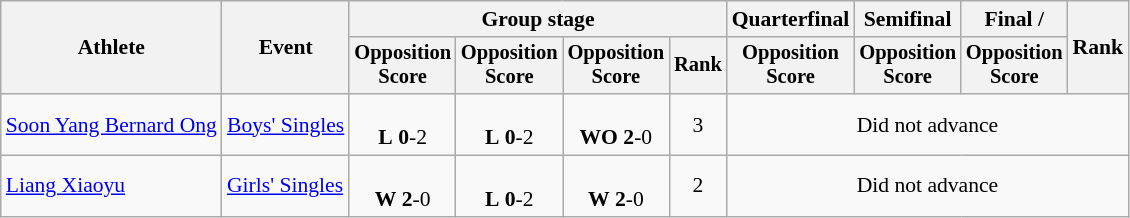<table class="wikitable" style="font-size:90%">
<tr>
<th rowspan=2>Athlete</th>
<th rowspan=2>Event</th>
<th colspan=4>Group stage</th>
<th>Quarterfinal</th>
<th>Semifinal</th>
<th>Final / </th>
<th rowspan=2>Rank</th>
</tr>
<tr style="font-size:95%">
<th>Opposition<br>Score</th>
<th>Opposition<br>Score</th>
<th>Opposition<br>Score</th>
<th>Rank</th>
<th>Opposition<br>Score</th>
<th>Opposition<br>Score</th>
<th>Opposition<br>Score</th>
</tr>
<tr align=center>
<td align=left><a href='#'>Soon Yang Bernard Ong</a></td>
<td align=left><a href='#'>Boys' Singles</a></td>
<td> <br> <strong>L</strong> <strong>0</strong>-2</td>
<td> <br> <strong>L</strong> <strong>0</strong>-2</td>
<td> <br> <strong>WO</strong> <strong>2</strong>-0</td>
<td>3</td>
<td colspan=4>Did not advance</td>
</tr>
<tr align=center>
<td align=left><a href='#'>Liang Xiaoyu</a></td>
<td align=left><a href='#'>Girls' Singles</a></td>
<td> <br> <strong>W</strong> <strong>2</strong>-0</td>
<td> <br> <strong>L</strong> <strong>0</strong>-2</td>
<td> <br> <strong>W</strong> <strong>2</strong>-0</td>
<td>2</td>
<td colspan=4>Did not advance</td>
</tr>
</table>
